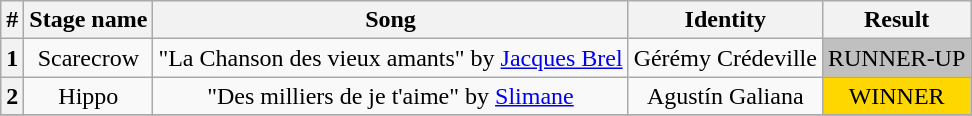<table class="wikitable plainrowheaders" style="text-align: center;">
<tr>
<th>#</th>
<th>Stage name</th>
<th>Song</th>
<th>Identity</th>
<th>Result</th>
</tr>
<tr>
<th>1</th>
<td>Scarecrow</td>
<td>"La Chanson des vieux amants" by <a href='#'>Jacques Brel</a></td>
<td>Gérémy Crédeville</td>
<td bgcolor="silver">RUNNER-UP</td>
</tr>
<tr>
<th>2</th>
<td>Hippo</td>
<td>"Des milliers de je t'aime" by <a href='#'>Slimane</a></td>
<td>Agustín Galiana</td>
<td bgcolor="gold">WINNER</td>
</tr>
<tr>
</tr>
</table>
